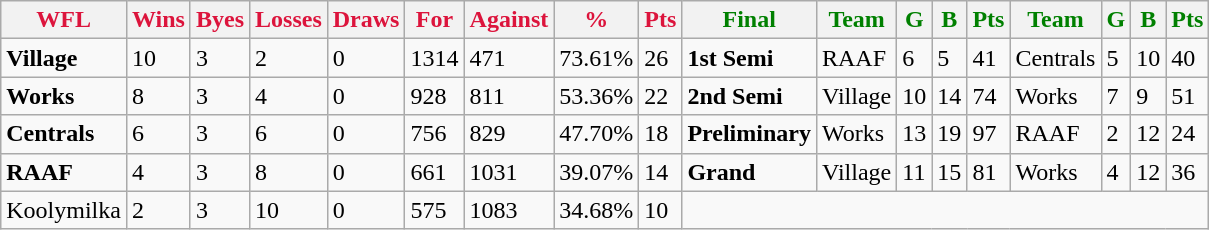<table class="wikitable">
<tr>
<th style="color:crimson">WFL</th>
<th style="color:crimson">Wins</th>
<th style="color:crimson">Byes</th>
<th style="color:crimson">Losses</th>
<th style="color:crimson">Draws</th>
<th style="color:crimson">For</th>
<th style="color:crimson">Against</th>
<th style="color:crimson">%</th>
<th style="color:crimson">Pts</th>
<th style="color:green">Final</th>
<th style="color:green">Team</th>
<th style="color:green">G</th>
<th style="color:green">B</th>
<th style="color:green">Pts</th>
<th style="color:green">Team</th>
<th style="color:green">G</th>
<th style="color:green">B</th>
<th style="color:green">Pts</th>
</tr>
<tr>
<td><strong>	Village	</strong></td>
<td>10</td>
<td>3</td>
<td>2</td>
<td>0</td>
<td>1314</td>
<td>471</td>
<td>73.61%</td>
<td>26</td>
<td><strong>1st Semi</strong></td>
<td>RAAF</td>
<td>6</td>
<td>5</td>
<td>41</td>
<td>Centrals</td>
<td>5</td>
<td>10</td>
<td>40</td>
</tr>
<tr>
<td><strong>	Works	</strong></td>
<td>8</td>
<td>3</td>
<td>4</td>
<td>0</td>
<td>928</td>
<td>811</td>
<td>53.36%</td>
<td>22</td>
<td><strong>2nd Semi</strong></td>
<td>Village</td>
<td>10</td>
<td>14</td>
<td>74</td>
<td>Works</td>
<td>7</td>
<td>9</td>
<td>51</td>
</tr>
<tr>
<td><strong>	Centrals	</strong></td>
<td>6</td>
<td>3</td>
<td>6</td>
<td>0</td>
<td>756</td>
<td>829</td>
<td>47.70%</td>
<td>18</td>
<td><strong>Preliminary</strong></td>
<td>Works</td>
<td>13</td>
<td>19</td>
<td>97</td>
<td>RAAF</td>
<td>2</td>
<td>12</td>
<td>24</td>
</tr>
<tr>
<td><strong>	RAAF	</strong></td>
<td>4</td>
<td>3</td>
<td>8</td>
<td>0</td>
<td>661</td>
<td>1031</td>
<td>39.07%</td>
<td>14</td>
<td><strong>Grand</strong></td>
<td>Village</td>
<td>11</td>
<td>15</td>
<td>81</td>
<td>Works</td>
<td>4</td>
<td>12</td>
<td>36</td>
</tr>
<tr>
<td>Koolymilka</td>
<td>2</td>
<td>3</td>
<td>10</td>
<td>0</td>
<td>575</td>
<td>1083</td>
<td>34.68%</td>
<td>10</td>
</tr>
</table>
